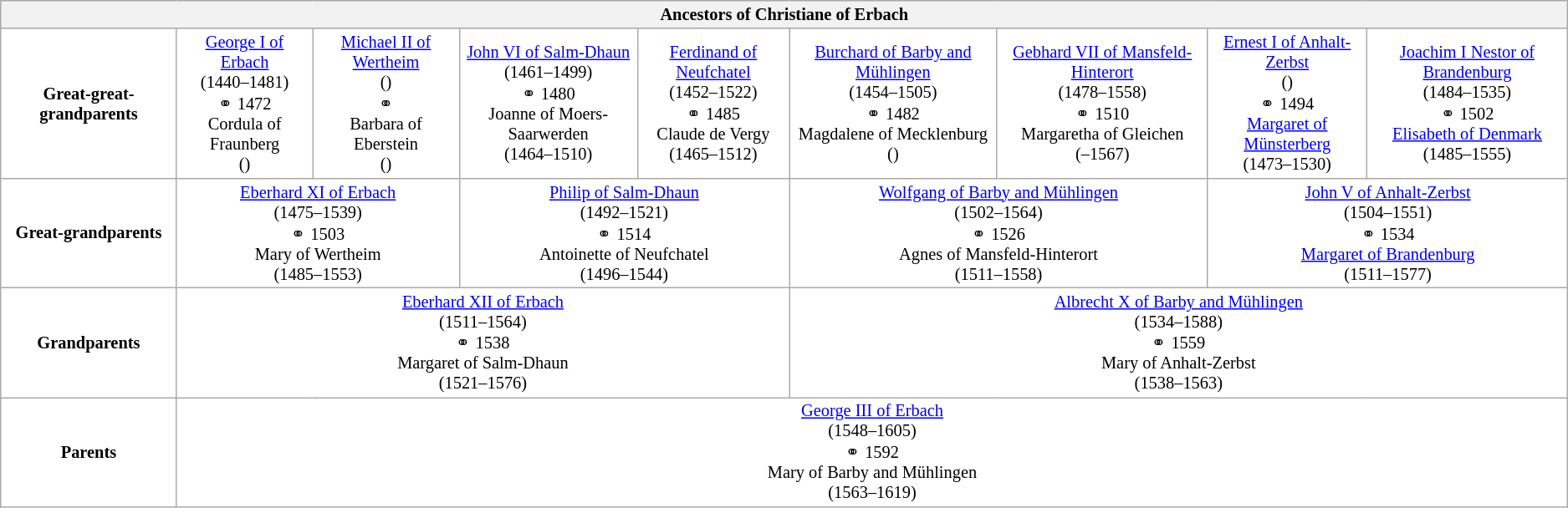<table class="wikitable" style="background:#FFFFFF; font-size:85%; text-align:center">
<tr bgcolor="#E0E0E0">
<th colspan="9">Ancestors of Christiane of Erbach</th>
</tr>
<tr>
<td><strong>Great-great-grandparents</strong></td>
<td colspan="1"><a href='#'>George I of Erbach</a><br>(1440–1481)<br>⚭ 1472<br>Cordula of Fraunberg<br>()</td>
<td colspan="1"><a href='#'>Michael II of Wertheim</a><br>()<br>⚭ <br>Barbara of Eberstein<br>()</td>
<td colspan="1"><a href='#'>John VI of Salm-Dhaun</a><br>(1461–1499)<br>⚭ 1480<br>Joanne of Moers-Saarwerden<br>(1464–1510)</td>
<td colspan="1"><a href='#'>Ferdinand of Neufchatel</a><br>(1452–1522)<br>⚭ 1485<br>Claude de Vergy<br>(1465–1512)</td>
<td colspan="1"><a href='#'>Burchard of Barby and Mühlingen</a><br>(1454–1505)<br>⚭ 1482<br>Magdalene of Mecklenburg<br>()</td>
<td colspan="1"><a href='#'>Gebhard VII of Mansfeld-Hinterort</a><br>(1478–1558)<br>⚭ 1510<br>Margaretha of Gleichen<br>(–1567)</td>
<td colspan="1"><a href='#'>Ernest I of Anhalt-Zerbst</a><br>()<br>⚭ 1494<br><a href='#'>Margaret of Münsterberg</a><br>(1473–1530)</td>
<td colspan="1"><a href='#'>Joachim I Nestor of Brandenburg</a><br>(1484–1535)<br>⚭ 1502<br><a href='#'>Elisabeth of Denmark</a><br>(1485–1555)</td>
</tr>
<tr>
<td><strong>Great-grandparents</strong></td>
<td colspan="2"><a href='#'>Eberhard XI of Erbach</a><br>(1475–1539)<br>⚭ 1503<br>Mary of Wertheim<br>(1485–1553)</td>
<td colspan="2"><a href='#'>Philip of Salm-Dhaun</a><br>(1492–1521)<br>⚭ 1514<br>Antoinette of Neufchatel<br>(1496–1544)</td>
<td colspan="2"><a href='#'>Wolfgang of Barby and Mühlingen</a><br>(1502–1564)<br>⚭ 1526<br>Agnes of Mansfeld-Hinterort<br>(1511–1558)</td>
<td colspan="2"><a href='#'>John V of Anhalt-Zerbst</a><br>(1504–1551)<br>⚭ 1534<br><a href='#'>Margaret of Brandenburg</a><br>(1511–1577)</td>
</tr>
<tr>
<td><strong>Grandparents</strong></td>
<td colspan="4"><a href='#'>Eberhard XII of Erbach</a><br>(1511–1564)<br>⚭ 1538<br>Margaret of Salm-Dhaun<br>(1521–1576)</td>
<td colspan="4"><a href='#'>Albrecht X of Barby and Mühlingen</a><br>(1534–1588)<br>⚭ 1559<br>Mary of Anhalt-Zerbst<br>(1538–1563)</td>
</tr>
<tr>
<td><strong>Parents</strong></td>
<td colspan="8"><a href='#'>George III of Erbach</a><br>(1548–1605)<br>⚭ 1592<br>Mary of Barby and Mühlingen<br>(1563–1619)</td>
</tr>
</table>
